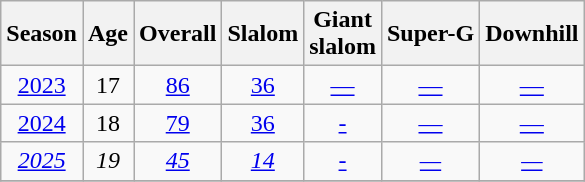<table class=wikitable style="text-align:center">
<tr>
<th>Season</th>
<th>Age</th>
<th>Overall</th>
<th>Slalom</th>
<th>Giant<br>slalom</th>
<th>Super-G</th>
<th>Downhill</th>
</tr>
<tr>
<td><a href='#'>2023</a></td>
<td>17</td>
<td><a href='#'>86</a></td>
<td><a href='#'>36</a></td>
<td><a href='#'>—</a></td>
<td><a href='#'>—</a></td>
<td><a href='#'>—</a></td>
</tr>
<tr>
<td><a href='#'>2024</a></td>
<td>18</td>
<td><a href='#'>79</a></td>
<td><a href='#'>36</a></td>
<td><a href='#'>-</a></td>
<td><a href='#'>—</a></td>
<td><a href='#'>—</a></td>
</tr>
<tr>
<td><em><a href='#'>2025</a></em></td>
<td><em>19</em></td>
<td><em><a href='#'>45</a></em></td>
<td><em><a href='#'>14</a></em></td>
<td><em><a href='#'>-</a></em></td>
<td><em><a href='#'>—</a></em></td>
<td><em><a href='#'>—</a></em></td>
</tr>
<tr>
</tr>
</table>
